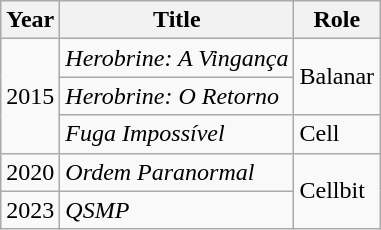<table class="wikitable">
<tr>
<th>Year</th>
<th>Title</th>
<th>Role</th>
</tr>
<tr>
<td rowspan="3">2015</td>
<td><em>Herobrine: A Vingança</em></td>
<td rowspan="2">Balanar</td>
</tr>
<tr>
<td><em>Herobrine: O Retorno</em></td>
</tr>
<tr>
<td><em>Fuga Impossível</em></td>
<td>Cell</td>
</tr>
<tr>
<td>2020</td>
<td><em>Ordem Paranormal</em></td>
<td rowspan="2">Cellbit</td>
</tr>
<tr>
<td>2023</td>
<td><em>QSMP</em></td>
</tr>
</table>
